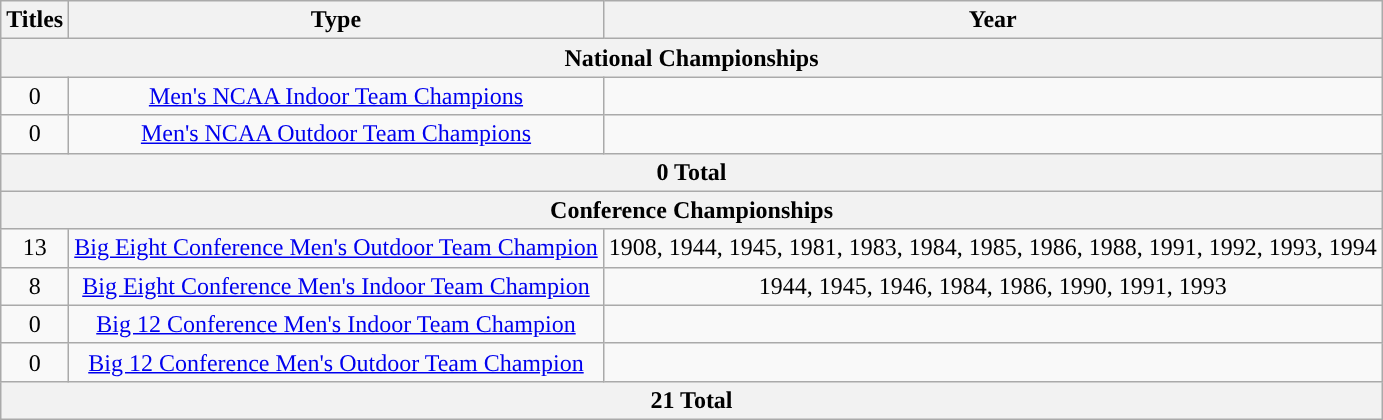<table class="wikitable" style="text-align:center">
<tr>
<th>Titles</th>
<th>Type</th>
<th>Year</th>
</tr>
<tr>
<th colspan=3>National Championships</th>
</tr>
<tr>
<td>0</td>
<td><a href='#'>Men's NCAA Indoor Team Champions</a></td>
<td></td>
</tr>
<tr>
<td>0</td>
<td><a href='#'>Men's NCAA Outdoor Team Champions</a></td>
<td></td>
</tr>
<tr>
<th colspan=3>0 Total</th>
</tr>
<tr>
<th colspan=8>Conference Championships</th>
</tr>
<tr>
<td>13</td>
<td><a href='#'>Big Eight Conference Men's Outdoor Team Champion</a></td>
<td>1908, 1944, 1945, 1981, 1983, 1984, 1985, 1986, 1988, 1991, 1992, 1993, 1994</td>
</tr>
<tr>
<td>8</td>
<td><a href='#'>Big Eight Conference Men's Indoor Team Champion</a></td>
<td>1944, 1945, 1946, 1984, 1986, 1990, 1991, 1993</td>
</tr>
<tr>
<td>0</td>
<td><a href='#'>Big 12 Conference Men's Indoor Team Champion</a></td>
<td></td>
</tr>
<tr>
<td>0</td>
<td><a href='#'>Big 12 Conference Men's Outdoor Team Champion</a></td>
<td></td>
</tr>
<tr>
<th colspan=3>21 Total</th>
</tr>
</table>
